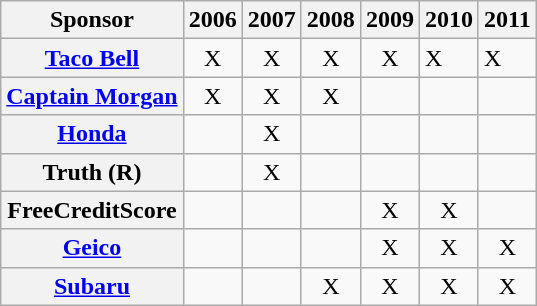<table class="wikitable">
<tr>
<th>Sponsor</th>
<th text-align:centre">2006</th>
<th>2007</th>
<th>2008</th>
<th>2009</th>
<th>2010</th>
<th>2011</th>
</tr>
<tr>
<th style="text-align:center"><a href='#'>Taco Bell</a></th>
<td style="text-align:center">X</td>
<td style="text-align:center">X</td>
<td style="text-align:center">X</td>
<td style="text-align:center">X</td>
<td style="text-align:centre">X</td>
<td style="text-align:centre">X</td>
</tr>
<tr>
<th style="text-align:center"><a href='#'>Captain Morgan</a></th>
<td style="text-align:center">X</td>
<td style="text-align:center">X</td>
<td style="text-align:center">X</td>
<td></td>
<td></td>
<td></td>
</tr>
<tr>
<th style="text-align:center"><a href='#'>Honda</a></th>
<td></td>
<td style="text-align:center">X</td>
<td></td>
<td></td>
<td></td>
<td></td>
</tr>
<tr>
<th style="text-align:center">Truth (R)</th>
<td></td>
<td style="text-align:center">X</td>
<td></td>
<td></td>
<td></td>
<td></td>
</tr>
<tr>
<th style="text-align:center">FreeCreditScore</th>
<td></td>
<td></td>
<td></td>
<td style="text-align:center">X</td>
<td style="text-align:center">X</td>
<td></td>
</tr>
<tr>
<th style="text-align:center"><a href='#'>Geico</a></th>
<td></td>
<td></td>
<td></td>
<td style="text-align:center">X</td>
<td style="text-align:center">X</td>
<td style="text-align:center">X</td>
</tr>
<tr>
<th style="text-align:center"><a href='#'>Subaru</a></th>
<td></td>
<td></td>
<td style="text-align:center">X</td>
<td style="text-align:center">X</td>
<td style="text-align:center">X</td>
<td style="text-align:center">X</td>
</tr>
</table>
